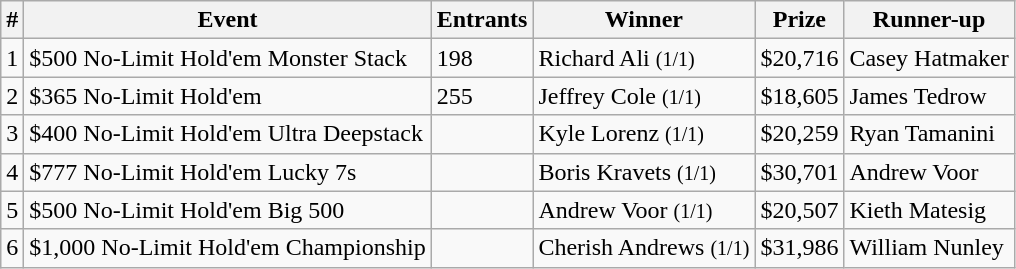<table class="wikitable sortable">
<tr>
<th bgcolor="#FFEBAD">#</th>
<th bgcolor="#FFEBAD">Event</th>
<th bgcolor="#FFEBAD">Entrants</th>
<th bgcolor="#FFEBAD">Winner</th>
<th bgcolor="#FFEBAD">Prize</th>
<th bgcolor="#FFEBAD">Runner-up</th>
</tr>
<tr>
<td>1</td>
<td>$500 No-Limit Hold'em Monster Stack</td>
<td>198</td>
<td> Richard Ali <small>(1/1)</small></td>
<td>$20,716</td>
<td> Casey Hatmaker</td>
</tr>
<tr>
<td>2</td>
<td>$365 No-Limit Hold'em</td>
<td>255</td>
<td> Jeffrey Cole <small>(1/1)</small></td>
<td>$18,605</td>
<td> James Tedrow</td>
</tr>
<tr>
<td>3</td>
<td>$400 No-Limit Hold'em Ultra Deepstack</td>
<td></td>
<td> Kyle Lorenz <small>(1/1)</small></td>
<td>$20,259</td>
<td> Ryan Tamanini</td>
</tr>
<tr>
<td>4</td>
<td>$777 No-Limit Hold'em Lucky 7s</td>
<td></td>
<td> Boris Kravets <small>(1/1)</small></td>
<td>$30,701</td>
<td> Andrew Voor</td>
</tr>
<tr>
<td>5</td>
<td>$500 No-Limit Hold'em Big 500</td>
<td></td>
<td> Andrew Voor <small>(1/1)</small></td>
<td>$20,507</td>
<td> Kieth Matesig</td>
</tr>
<tr>
<td>6</td>
<td>$1,000 No-Limit Hold'em Championship</td>
<td></td>
<td> Cherish Andrews <small>(1/1)</small></td>
<td>$31,986</td>
<td> William Nunley</td>
</tr>
</table>
